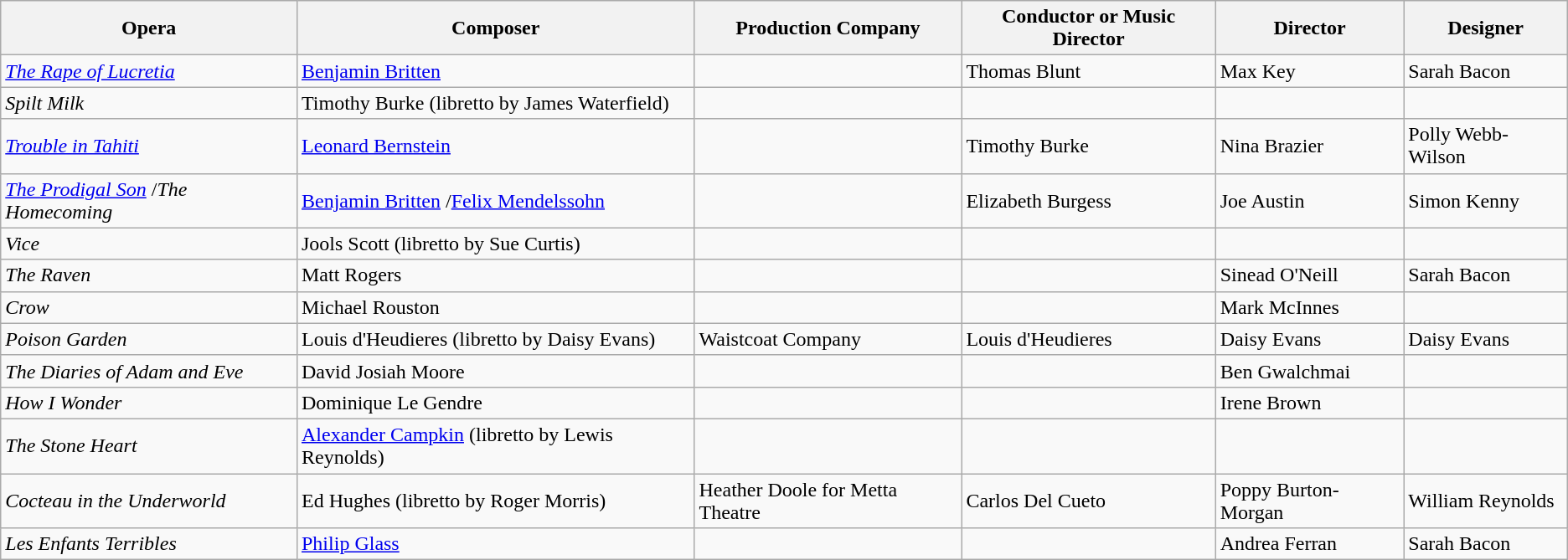<table class="wikitable sortable">
<tr>
<th>Opera</th>
<th>Composer</th>
<th>Production Company</th>
<th>Conductor or Music Director</th>
<th>Director</th>
<th>Designer</th>
</tr>
<tr>
<td><em><a href='#'>The Rape of Lucretia</a></em></td>
<td><a href='#'>Benjamin Britten</a></td>
<td></td>
<td>Thomas Blunt</td>
<td>Max Key</td>
<td>Sarah Bacon</td>
</tr>
<tr>
<td><em>Spilt Milk</em></td>
<td>Timothy Burke (libretto by James Waterfield)</td>
<td></td>
<td></td>
<td></td>
<td></td>
</tr>
<tr>
<td><em><a href='#'>Trouble in Tahiti</a></em></td>
<td><a href='#'>Leonard Bernstein</a></td>
<td></td>
<td>Timothy Burke</td>
<td>Nina Brazier</td>
<td>Polly Webb-Wilson</td>
</tr>
<tr>
<td><em><a href='#'>The Prodigal Son</a></em> /<em>The Homecoming</em></td>
<td><a href='#'>Benjamin Britten</a> /<a href='#'>Felix Mendelssohn</a></td>
<td></td>
<td>Elizabeth Burgess</td>
<td>Joe Austin</td>
<td>Simon Kenny</td>
</tr>
<tr>
<td><em>Vice</em></td>
<td>Jools Scott (libretto by Sue Curtis)</td>
<td></td>
<td></td>
<td></td>
<td></td>
</tr>
<tr>
<td><em>The Raven</em></td>
<td>Matt Rogers</td>
<td></td>
<td></td>
<td>Sinead O'Neill</td>
<td>Sarah Bacon</td>
</tr>
<tr>
<td><em>Crow</em></td>
<td>Michael Rouston</td>
<td></td>
<td></td>
<td>Mark McInnes</td>
<td></td>
</tr>
<tr>
<td><em>Poison Garden</em></td>
<td>Louis d'Heudieres (libretto by Daisy Evans)</td>
<td>Waistcoat Company</td>
<td>Louis d'Heudieres</td>
<td>Daisy Evans</td>
<td>Daisy Evans</td>
</tr>
<tr>
<td><em>The Diaries of Adam and Eve</em></td>
<td>David Josiah Moore</td>
<td></td>
<td></td>
<td>Ben Gwalchmai</td>
<td></td>
</tr>
<tr>
<td><em>How I Wonder</em></td>
<td>Dominique Le Gendre</td>
<td></td>
<td></td>
<td>Irene Brown</td>
<td></td>
</tr>
<tr>
<td><em>The Stone Heart</em></td>
<td><a href='#'>Alexander Campkin</a> (libretto by Lewis Reynolds)</td>
<td></td>
<td></td>
<td></td>
<td></td>
</tr>
<tr>
<td><em>Cocteau in the Underworld</em></td>
<td>Ed Hughes (libretto by Roger Morris)</td>
<td>Heather Doole for Metta Theatre</td>
<td>Carlos Del Cueto</td>
<td>Poppy Burton-Morgan</td>
<td>William Reynolds</td>
</tr>
<tr>
<td><em>Les Enfants Terribles</em></td>
<td><a href='#'>Philip Glass</a></td>
<td></td>
<td></td>
<td>Andrea Ferran</td>
<td>Sarah Bacon</td>
</tr>
</table>
